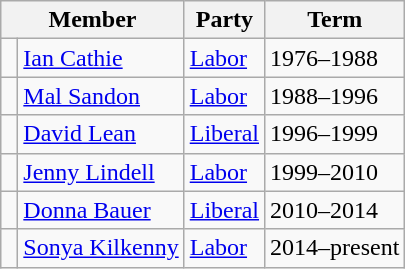<table class="wikitable">
<tr>
<th colspan="2">Member</th>
<th>Party</th>
<th>Term</th>
</tr>
<tr>
<td> </td>
<td><a href='#'>Ian Cathie</a></td>
<td><a href='#'>Labor</a></td>
<td>1976–1988</td>
</tr>
<tr>
<td> </td>
<td><a href='#'>Mal Sandon</a></td>
<td><a href='#'>Labor</a></td>
<td>1988–1996</td>
</tr>
<tr>
<td> </td>
<td><a href='#'>David Lean</a></td>
<td><a href='#'>Liberal</a></td>
<td>1996–1999</td>
</tr>
<tr>
<td> </td>
<td><a href='#'>Jenny Lindell</a></td>
<td><a href='#'>Labor</a></td>
<td>1999–2010</td>
</tr>
<tr>
<td> </td>
<td><a href='#'>Donna Bauer</a></td>
<td><a href='#'>Liberal</a></td>
<td>2010–2014</td>
</tr>
<tr>
<td> </td>
<td><a href='#'>Sonya Kilkenny</a></td>
<td><a href='#'>Labor</a></td>
<td>2014–present</td>
</tr>
</table>
